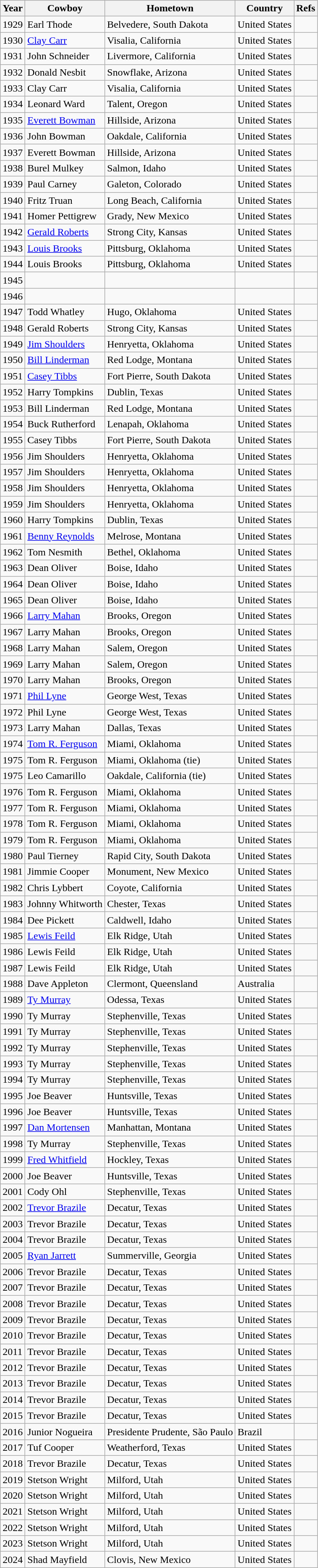<table class="wikitable sortable plainrowheaders">
<tr>
<th><strong>Year</strong></th>
<th><strong>Cowboy</strong></th>
<th><strong>Hometown</strong></th>
<th><strong>Country</strong></th>
<th>Refs</th>
</tr>
<tr>
<td>1929</td>
<td>Earl Thode</td>
<td>Belvedere, South Dakota</td>
<td>United States</td>
<td></td>
</tr>
<tr>
<td>1930</td>
<td><a href='#'>Clay Carr</a></td>
<td>Visalia, California</td>
<td>United States</td>
<td></td>
</tr>
<tr>
<td>1931</td>
<td>John Schneider</td>
<td>Livermore, California</td>
<td>United States</td>
<td></td>
</tr>
<tr>
<td>1932</td>
<td>Donald Nesbit</td>
<td>Snowflake, Arizona</td>
<td>United States</td>
<td></td>
</tr>
<tr>
<td>1933</td>
<td>Clay Carr</td>
<td>Visalia, California</td>
<td>United States</td>
<td></td>
</tr>
<tr>
<td>1934</td>
<td>Leonard Ward</td>
<td>Talent, Oregon</td>
<td>United States</td>
<td></td>
</tr>
<tr>
<td>1935</td>
<td><a href='#'>Everett Bowman</a></td>
<td>Hillside, Arizona</td>
<td>United States</td>
<td></td>
</tr>
<tr>
<td>1936</td>
<td>John Bowman</td>
<td>Oakdale, California</td>
<td>United States</td>
<td></td>
</tr>
<tr>
<td>1937</td>
<td>Everett Bowman</td>
<td>Hillside, Arizona</td>
<td>United States</td>
<td></td>
</tr>
<tr>
<td>1938</td>
<td>Burel Mulkey</td>
<td>Salmon, Idaho</td>
<td>United States</td>
<td></td>
</tr>
<tr>
<td>1939</td>
<td>Paul Carney</td>
<td>Galeton, Colorado</td>
<td>United States</td>
<td></td>
</tr>
<tr>
<td>1940</td>
<td>Fritz Truan</td>
<td>Long Beach, California</td>
<td>United States</td>
<td></td>
</tr>
<tr>
<td>1941</td>
<td>Homer Pettigrew</td>
<td>Grady, New Mexico</td>
<td>United States</td>
<td></td>
</tr>
<tr>
<td>1942</td>
<td><a href='#'>Gerald Roberts</a></td>
<td>Strong City, Kansas</td>
<td>United States</td>
<td></td>
</tr>
<tr>
<td>1943</td>
<td><a href='#'>Louis Brooks</a></td>
<td>Pittsburg, Oklahoma</td>
<td>United States</td>
<td></td>
</tr>
<tr>
<td>1944</td>
<td>Louis Brooks</td>
<td>Pittsburg, Oklahoma</td>
<td>United States</td>
<td></td>
</tr>
<tr>
<td>1945</td>
<td></td>
<td></td>
<td></td>
<td></td>
</tr>
<tr>
<td>1946</td>
<td></td>
<td></td>
<td></td>
<td></td>
</tr>
<tr>
<td>1947</td>
<td>Todd Whatley</td>
<td>Hugo, Oklahoma</td>
<td>United States</td>
<td></td>
</tr>
<tr>
<td>1948</td>
<td>Gerald Roberts</td>
<td>Strong City, Kansas</td>
<td>United States</td>
<td></td>
</tr>
<tr>
<td>1949</td>
<td><a href='#'>Jim Shoulders</a></td>
<td>Henryetta, Oklahoma</td>
<td>United States</td>
<td></td>
</tr>
<tr>
<td>1950</td>
<td><a href='#'>Bill Linderman</a></td>
<td>Red Lodge, Montana</td>
<td>United States</td>
<td></td>
</tr>
<tr>
<td>1951</td>
<td><a href='#'>Casey Tibbs</a></td>
<td>Fort Pierre, South Dakota</td>
<td>United States</td>
<td></td>
</tr>
<tr>
<td>1952</td>
<td>Harry Tompkins</td>
<td>Dublin, Texas</td>
<td>United States</td>
<td></td>
</tr>
<tr>
<td>1953</td>
<td>Bill Linderman</td>
<td>Red Lodge, Montana</td>
<td>United States</td>
<td></td>
</tr>
<tr>
<td>1954</td>
<td>Buck Rutherford</td>
<td>Lenapah, Oklahoma</td>
<td>United States</td>
<td></td>
</tr>
<tr>
<td>1955</td>
<td>Casey Tibbs</td>
<td>Fort Pierre, South Dakota</td>
<td>United States</td>
<td></td>
</tr>
<tr>
<td>1956</td>
<td>Jim Shoulders</td>
<td>Henryetta, Oklahoma</td>
<td>United States</td>
<td></td>
</tr>
<tr>
<td>1957</td>
<td>Jim Shoulders</td>
<td>Henryetta, Oklahoma</td>
<td>United States</td>
<td></td>
</tr>
<tr>
<td>1958</td>
<td>Jim Shoulders</td>
<td>Henryetta, Oklahoma</td>
<td>United States</td>
<td></td>
</tr>
<tr>
<td>1959</td>
<td>Jim Shoulders</td>
<td>Henryetta, Oklahoma</td>
<td>United States</td>
<td></td>
</tr>
<tr>
<td>1960</td>
<td>Harry Tompkins</td>
<td>Dublin, Texas</td>
<td>United States</td>
<td></td>
</tr>
<tr>
<td>1961</td>
<td><a href='#'>Benny Reynolds</a></td>
<td>Melrose, Montana</td>
<td>United States</td>
<td></td>
</tr>
<tr>
<td>1962</td>
<td>Tom Nesmith</td>
<td>Bethel, Oklahoma</td>
<td>United States</td>
<td></td>
</tr>
<tr>
<td>1963</td>
<td>Dean Oliver</td>
<td>Boise, Idaho</td>
<td>United States</td>
<td></td>
</tr>
<tr>
<td>1964</td>
<td>Dean Oliver</td>
<td>Boise, Idaho</td>
<td>United States</td>
<td></td>
</tr>
<tr>
<td>1965</td>
<td>Dean Oliver</td>
<td>Boise, Idaho</td>
<td>United States</td>
<td></td>
</tr>
<tr>
<td>1966</td>
<td><a href='#'>Larry Mahan</a></td>
<td>Brooks, Oregon</td>
<td>United States</td>
<td></td>
</tr>
<tr>
<td>1967</td>
<td>Larry Mahan</td>
<td>Brooks, Oregon</td>
<td>United States</td>
<td></td>
</tr>
<tr>
<td>1968</td>
<td>Larry Mahan</td>
<td>Salem, Oregon</td>
<td>United States</td>
<td></td>
</tr>
<tr>
<td>1969</td>
<td>Larry Mahan</td>
<td>Salem, Oregon</td>
<td>United States</td>
<td></td>
</tr>
<tr>
<td>1970</td>
<td>Larry Mahan</td>
<td>Brooks, Oregon</td>
<td>United States</td>
<td></td>
</tr>
<tr>
<td>1971</td>
<td><a href='#'>Phil Lyne</a></td>
<td>George West, Texas</td>
<td>United States</td>
<td></td>
</tr>
<tr>
<td>1972</td>
<td>Phil Lyne</td>
<td>George West, Texas</td>
<td>United States</td>
<td></td>
</tr>
<tr>
<td>1973</td>
<td>Larry Mahan</td>
<td>Dallas, Texas</td>
<td>United States</td>
<td></td>
</tr>
<tr>
<td>1974</td>
<td><a href='#'>Tom R. Ferguson</a></td>
<td>Miami, Oklahoma</td>
<td>United States</td>
<td></td>
</tr>
<tr>
<td>1975</td>
<td>Tom R. Ferguson</td>
<td>Miami, Oklahoma (tie)</td>
<td>United States</td>
<td></td>
</tr>
<tr>
<td>1975</td>
<td>Leo Camarillo</td>
<td>Oakdale, California (tie)</td>
<td>United States</td>
<td></td>
</tr>
<tr>
<td>1976</td>
<td>Tom R. Ferguson</td>
<td>Miami, Oklahoma</td>
<td>United States</td>
<td></td>
</tr>
<tr>
<td>1977</td>
<td>Tom R. Ferguson</td>
<td>Miami, Oklahoma</td>
<td>United States</td>
<td></td>
</tr>
<tr>
<td>1978</td>
<td>Tom R. Ferguson</td>
<td>Miami, Oklahoma</td>
<td>United States</td>
<td></td>
</tr>
<tr>
<td>1979</td>
<td>Tom R. Ferguson</td>
<td>Miami, Oklahoma</td>
<td>United States</td>
<td></td>
</tr>
<tr>
<td>1980</td>
<td>Paul Tierney</td>
<td>Rapid City, South Dakota</td>
<td>United States</td>
<td></td>
</tr>
<tr>
<td>1981</td>
<td>Jimmie Cooper</td>
<td>Monument, New Mexico</td>
<td>United States</td>
<td></td>
</tr>
<tr>
<td>1982</td>
<td>Chris Lybbert</td>
<td>Coyote, California</td>
<td>United States</td>
<td></td>
</tr>
<tr>
<td>1983</td>
<td>Johnny Whitworth</td>
<td>Chester, Texas</td>
<td>United States</td>
<td></td>
</tr>
<tr>
<td>1984</td>
<td>Dee Pickett</td>
<td>Caldwell, Idaho</td>
<td>United States</td>
<td></td>
</tr>
<tr>
<td>1985</td>
<td><a href='#'>Lewis Feild</a></td>
<td>Elk Ridge, Utah</td>
<td>United States</td>
<td></td>
</tr>
<tr>
<td>1986</td>
<td>Lewis Feild</td>
<td>Elk Ridge, Utah</td>
<td>United States</td>
<td></td>
</tr>
<tr>
<td>1987</td>
<td>Lewis Feild</td>
<td>Elk Ridge, Utah</td>
<td>United States</td>
<td></td>
</tr>
<tr>
<td>1988</td>
<td>Dave Appleton</td>
<td>Clermont, Queensland</td>
<td>Australia</td>
<td></td>
</tr>
<tr>
<td>1989</td>
<td><a href='#'>Ty Murray</a></td>
<td>Odessa, Texas</td>
<td>United States</td>
<td></td>
</tr>
<tr>
<td>1990</td>
<td>Ty Murray</td>
<td>Stephenville, Texas</td>
<td>United States</td>
<td></td>
</tr>
<tr>
<td>1991</td>
<td>Ty Murray</td>
<td>Stephenville, Texas</td>
<td>United States</td>
<td></td>
</tr>
<tr>
<td>1992</td>
<td>Ty Murray</td>
<td>Stephenville, Texas</td>
<td>United States</td>
<td></td>
</tr>
<tr>
<td>1993</td>
<td>Ty Murray</td>
<td>Stephenville, Texas</td>
<td>United States</td>
<td></td>
</tr>
<tr>
<td>1994</td>
<td>Ty Murray</td>
<td>Stephenville, Texas</td>
<td>United States</td>
<td></td>
</tr>
<tr>
<td>1995</td>
<td>Joe Beaver</td>
<td>Huntsville, Texas</td>
<td>United States</td>
<td></td>
</tr>
<tr>
<td>1996</td>
<td>Joe Beaver</td>
<td>Huntsville, Texas</td>
<td>United States</td>
<td></td>
</tr>
<tr>
<td>1997</td>
<td><a href='#'>Dan Mortensen</a></td>
<td>Manhattan, Montana</td>
<td>United States</td>
<td></td>
</tr>
<tr>
<td>1998</td>
<td>Ty Murray</td>
<td>Stephenville, Texas</td>
<td>United States</td>
<td></td>
</tr>
<tr>
<td>1999</td>
<td><a href='#'>Fred Whitfield</a></td>
<td>Hockley, Texas</td>
<td>United States</td>
<td></td>
</tr>
<tr>
<td>2000</td>
<td>Joe Beaver</td>
<td>Huntsville, Texas</td>
<td>United States</td>
<td></td>
</tr>
<tr>
<td>2001</td>
<td>Cody Ohl</td>
<td>Stephenville, Texas</td>
<td>United States</td>
<td></td>
</tr>
<tr>
<td>2002</td>
<td><a href='#'>Trevor Brazile</a></td>
<td>Decatur, Texas</td>
<td>United States</td>
<td></td>
</tr>
<tr>
<td>2003</td>
<td>Trevor Brazile</td>
<td>Decatur, Texas</td>
<td>United States</td>
<td></td>
</tr>
<tr>
<td>2004</td>
<td>Trevor Brazile</td>
<td>Decatur, Texas</td>
<td>United States</td>
<td></td>
</tr>
<tr>
<td>2005</td>
<td><a href='#'>Ryan Jarrett</a></td>
<td>Summerville, Georgia</td>
<td>United States</td>
<td></td>
</tr>
<tr>
<td>2006</td>
<td>Trevor Brazile</td>
<td>Decatur, Texas</td>
<td>United States</td>
<td></td>
</tr>
<tr>
<td>2007</td>
<td>Trevor Brazile</td>
<td>Decatur, Texas</td>
<td>United States</td>
<td></td>
</tr>
<tr>
<td>2008</td>
<td>Trevor Brazile</td>
<td>Decatur, Texas</td>
<td>United States</td>
<td></td>
</tr>
<tr>
<td>2009</td>
<td>Trevor Brazile</td>
<td>Decatur, Texas</td>
<td>United States</td>
<td></td>
</tr>
<tr>
<td>2010</td>
<td>Trevor Brazile</td>
<td>Decatur, Texas</td>
<td>United States</td>
<td></td>
</tr>
<tr>
<td>2011</td>
<td>Trevor Brazile</td>
<td>Decatur, Texas</td>
<td>United States</td>
<td></td>
</tr>
<tr>
<td>2012</td>
<td>Trevor Brazile</td>
<td>Decatur, Texas</td>
<td>United States</td>
<td></td>
</tr>
<tr>
<td>2013</td>
<td>Trevor Brazile</td>
<td>Decatur, Texas</td>
<td>United States</td>
<td></td>
</tr>
<tr>
<td>2014</td>
<td>Trevor Brazile</td>
<td>Decatur, Texas</td>
<td>United States</td>
<td></td>
</tr>
<tr>
<td>2015</td>
<td>Trevor Brazile</td>
<td>Decatur, Texas</td>
<td>United States</td>
<td></td>
</tr>
<tr>
<td>2016</td>
<td>Junior Nogueira</td>
<td>Presidente Prudente, São Paulo</td>
<td>Brazil</td>
<td></td>
</tr>
<tr>
<td>2017</td>
<td>Tuf Cooper</td>
<td>Weatherford, Texas</td>
<td>United States</td>
<td></td>
</tr>
<tr>
<td>2018</td>
<td>Trevor Brazile</td>
<td>Decatur, Texas</td>
<td>United States</td>
<td></td>
</tr>
<tr>
<td>2019</td>
<td>Stetson Wright</td>
<td>Milford, Utah</td>
<td>United States</td>
<td></td>
</tr>
<tr>
<td>2020</td>
<td>Stetson Wright</td>
<td>Milford, Utah</td>
<td>United States</td>
<td></td>
</tr>
<tr>
<td>2021</td>
<td>Stetson Wright</td>
<td>Milford, Utah</td>
<td>United States</td>
<td></td>
</tr>
<tr>
<td>2022</td>
<td>Stetson Wright</td>
<td>Milford, Utah</td>
<td>United States</td>
<td></td>
</tr>
<tr>
<td>2023</td>
<td>Stetson Wright</td>
<td>Milford, Utah</td>
<td>United States</td>
<td></td>
</tr>
<tr>
<td>2024</td>
<td>Shad Mayfield</td>
<td>Clovis, New Mexico</td>
<td>United States</td>
<td></td>
</tr>
</table>
